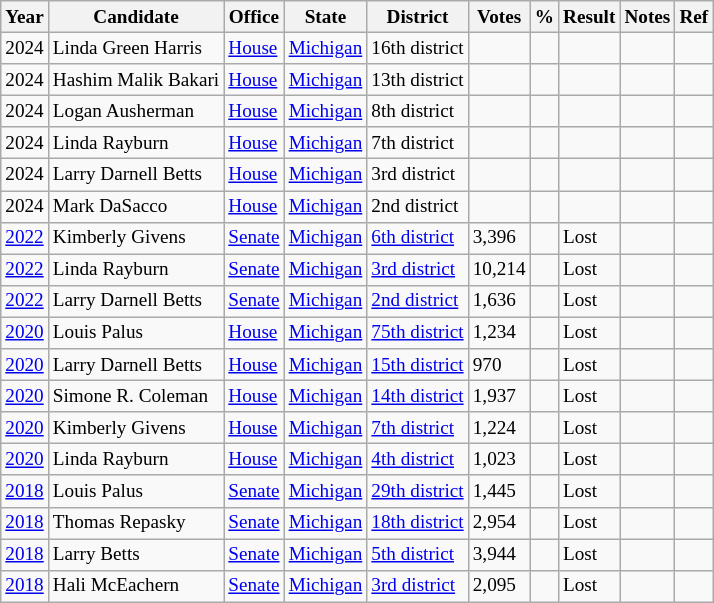<table class="wikitable sortable" style="font-size:80%">
<tr>
<th>Year</th>
<th>Candidate</th>
<th>Office</th>
<th>State</th>
<th>District</th>
<th>Votes</th>
<th>%</th>
<th>Result</th>
<th>Notes</th>
<th>Ref</th>
</tr>
<tr>
<td>2024</td>
<td>Linda Green Harris</td>
<td><a href='#'>House</a></td>
<td><a href='#'>Michigan</a></td>
<td>16th district</td>
<td></td>
<td></td>
<td></td>
<td></td>
<td></td>
</tr>
<tr>
<td>2024</td>
<td>Hashim Malik Bakari</td>
<td><a href='#'>House</a></td>
<td><a href='#'>Michigan</a></td>
<td>13th district</td>
<td></td>
<td></td>
<td></td>
<td></td>
<td></td>
</tr>
<tr>
<td>2024</td>
<td>Logan Ausherman</td>
<td><a href='#'>House</a></td>
<td><a href='#'>Michigan</a></td>
<td>8th district</td>
<td></td>
<td></td>
<td></td>
<td></td>
<td></td>
</tr>
<tr>
<td>2024</td>
<td>Linda Rayburn</td>
<td><a href='#'>House</a></td>
<td><a href='#'>Michigan</a></td>
<td>7th district</td>
<td></td>
<td></td>
<td></td>
<td></td>
<td></td>
</tr>
<tr>
<td>2024</td>
<td>Larry Darnell Betts</td>
<td><a href='#'>House</a></td>
<td><a href='#'>Michigan</a></td>
<td>3rd district</td>
<td></td>
<td></td>
<td></td>
<td></td>
<td></td>
</tr>
<tr>
<td>2024</td>
<td>Mark DaSacco</td>
<td><a href='#'>House</a></td>
<td><a href='#'>Michigan</a></td>
<td>2nd district</td>
<td></td>
<td></td>
<td></td>
<td></td>
<td></td>
</tr>
<tr>
<td><a href='#'>2022</a></td>
<td>Kimberly Givens</td>
<td><a href='#'>Senate</a></td>
<td><a href='#'>Michigan</a></td>
<td><a href='#'>6th district</a></td>
<td>3,396</td>
<td></td>
<td> Lost</td>
<td></td>
<td></td>
</tr>
<tr>
<td><a href='#'>2022</a></td>
<td>Linda Rayburn</td>
<td><a href='#'>Senate</a></td>
<td><a href='#'>Michigan</a></td>
<td><a href='#'>3rd district</a></td>
<td>10,214</td>
<td></td>
<td> Lost</td>
<td></td>
<td></td>
</tr>
<tr>
<td><a href='#'>2022</a></td>
<td>Larry Darnell Betts</td>
<td><a href='#'>Senate</a></td>
<td><a href='#'>Michigan</a></td>
<td><a href='#'>2nd district</a></td>
<td>1,636</td>
<td></td>
<td> Lost</td>
<td></td>
<td></td>
</tr>
<tr>
<td><a href='#'>2020</a></td>
<td>Louis Palus</td>
<td><a href='#'>House</a></td>
<td><a href='#'>Michigan</a></td>
<td><a href='#'>75th district</a></td>
<td>1,234</td>
<td></td>
<td> Lost</td>
<td></td>
<td></td>
</tr>
<tr>
<td><a href='#'>2020</a></td>
<td>Larry Darnell Betts</td>
<td><a href='#'>House</a></td>
<td><a href='#'>Michigan</a></td>
<td><a href='#'>15th district</a></td>
<td>970</td>
<td></td>
<td> Lost</td>
<td></td>
<td></td>
</tr>
<tr>
<td><a href='#'>2020</a></td>
<td>Simone R. Coleman</td>
<td><a href='#'>House</a></td>
<td><a href='#'>Michigan</a></td>
<td><a href='#'>14th district</a></td>
<td>1,937</td>
<td></td>
<td> Lost</td>
<td></td>
<td></td>
</tr>
<tr>
<td><a href='#'>2020</a></td>
<td>Kimberly Givens</td>
<td><a href='#'>House</a></td>
<td><a href='#'>Michigan</a></td>
<td><a href='#'>7th district</a></td>
<td>1,224</td>
<td></td>
<td> Lost</td>
<td></td>
<td></td>
</tr>
<tr>
<td><a href='#'>2020</a></td>
<td>Linda Rayburn</td>
<td><a href='#'>House</a></td>
<td><a href='#'>Michigan</a></td>
<td><a href='#'>4th district</a></td>
<td>1,023</td>
<td></td>
<td> Lost</td>
<td></td>
<td></td>
</tr>
<tr>
<td><a href='#'>2018</a></td>
<td>Louis Palus</td>
<td><a href='#'>Senate</a></td>
<td><a href='#'>Michigan</a></td>
<td><a href='#'>29th district</a></td>
<td>1,445</td>
<td></td>
<td> Lost</td>
<td></td>
<td></td>
</tr>
<tr>
<td><a href='#'>2018</a></td>
<td>Thomas Repasky</td>
<td><a href='#'>Senate</a></td>
<td><a href='#'>Michigan</a></td>
<td><a href='#'>18th district</a></td>
<td>2,954</td>
<td></td>
<td> Lost</td>
<td></td>
<td></td>
</tr>
<tr>
<td><a href='#'>2018</a></td>
<td>Larry Betts</td>
<td><a href='#'>Senate</a></td>
<td><a href='#'>Michigan</a></td>
<td><a href='#'>5th district</a></td>
<td>3,944</td>
<td></td>
<td> Lost</td>
<td></td>
<td></td>
</tr>
<tr>
<td><a href='#'>2018</a></td>
<td>Hali McEachern</td>
<td><a href='#'>Senate</a></td>
<td><a href='#'>Michigan</a></td>
<td><a href='#'>3rd district</a></td>
<td>2,095</td>
<td></td>
<td> Lost</td>
<td></td>
<td></td>
</tr>
</table>
